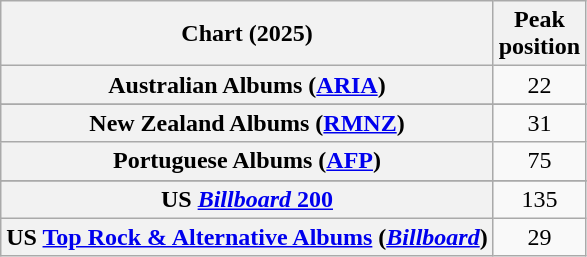<table class="wikitable sortable plainrowheaders" style="text-align:center">
<tr>
<th scope="col">Chart (2025)</th>
<th scope="col">Peak<br>position</th>
</tr>
<tr>
<th scope="row">Australian Albums (<a href='#'>ARIA</a>)</th>
<td>22</td>
</tr>
<tr>
</tr>
<tr>
</tr>
<tr>
</tr>
<tr>
</tr>
<tr>
</tr>
<tr>
<th scope="row">New Zealand Albums (<a href='#'>RMNZ</a>)</th>
<td>31</td>
</tr>
<tr>
<th scope="row">Portuguese Albums (<a href='#'>AFP</a>)</th>
<td>75</td>
</tr>
<tr>
</tr>
<tr>
</tr>
<tr>
</tr>
<tr>
<th scope="row">US <a href='#'><em>Billboard</em> 200</a></th>
<td>135</td>
</tr>
<tr>
<th scope="row">US <a href='#'>Top Rock & Alternative Albums</a> (<em><a href='#'>Billboard</a></em>)</th>
<td>29</td>
</tr>
</table>
